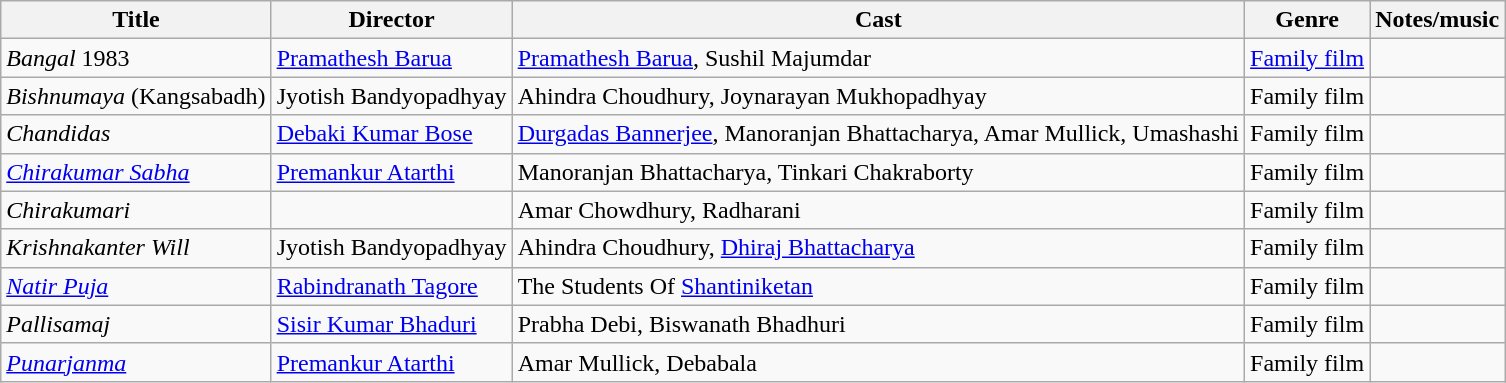<table class="wikitable sortable" border="0">
<tr>
<th>Title</th>
<th>Director</th>
<th>Cast</th>
<th>Genre</th>
<th>Notes/music</th>
</tr>
<tr>
<td><em>Bangal</em> 1983</td>
<td><a href='#'>Pramathesh Barua</a></td>
<td><a href='#'>Pramathesh Barua</a>, Sushil Majumdar</td>
<td><a href='#'>Family film</a></td>
<td></td>
</tr>
<tr>
<td><em>Bishnumaya</em> (Kangsabadh)</td>
<td>Jyotish Bandyopadhyay</td>
<td>Ahindra Choudhury, Joynarayan Mukhopadhyay</td>
<td>Family film</td>
<td></td>
</tr>
<tr>
<td><em>Chandidas</em></td>
<td><a href='#'>Debaki Kumar Bose</a></td>
<td><a href='#'>Durgadas Bannerjee</a>, Manoranjan Bhattacharya, Amar Mullick, Umashashi</td>
<td>Family film</td>
<td></td>
</tr>
<tr>
<td><em><a href='#'>Chirakumar Sabha</a></em></td>
<td><a href='#'>Premankur Atarthi</a></td>
<td>Manoranjan Bhattacharya, Tinkari Chakraborty</td>
<td>Family film</td>
<td></td>
</tr>
<tr>
<td><em>Chirakumari</em></td>
<td></td>
<td>Amar Chowdhury, Radharani</td>
<td>Family film</td>
<td></td>
</tr>
<tr>
<td><em>Krishnakanter Will</em></td>
<td>Jyotish Bandyopadhyay</td>
<td>Ahindra Choudhury, <a href='#'>Dhiraj Bhattacharya</a></td>
<td>Family film</td>
<td></td>
</tr>
<tr>
<td><em><a href='#'>Natir Puja</a></em></td>
<td><a href='#'>Rabindranath Tagore</a></td>
<td>The Students Of <a href='#'>Shantiniketan</a></td>
<td>Family film</td>
<td></td>
</tr>
<tr>
<td><em>Pallisamaj</em></td>
<td><a href='#'>Sisir Kumar Bhaduri</a></td>
<td>Prabha Debi, Biswanath Bhadhuri</td>
<td>Family film</td>
<td></td>
</tr>
<tr>
<td><em><a href='#'>Punarjanma</a></em></td>
<td><a href='#'>Premankur Atarthi</a></td>
<td>Amar Mullick, Debabala</td>
<td>Family film</td>
<td></td>
</tr>
</table>
